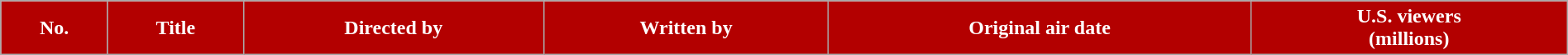<table class="wikitable plainrowheaders" style="width:100%;">
<tr>
<th style="background:#b30000; color:#fff;">No.</th>
<th style="background:#b30000; color:#fff;">Title</th>
<th style="background:#b30000; color:#fff;">Directed by</th>
<th style="background:#b30000; color:#fff;">Written by</th>
<th style="background:#b30000; color:#fff;">Original air date</th>
<th style="background:#b30000; color:#fff;">U.S. viewers <br>(millions)<br>









</th>
</tr>
</table>
